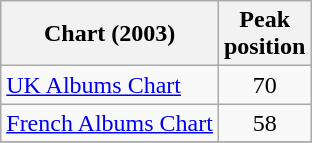<table class="wikitable">
<tr>
<th>Chart (2003)</th>
<th>Peak<br>position</th>
</tr>
<tr>
<td><a href='#'>UK Albums Chart</a></td>
<td align="center">70</td>
</tr>
<tr>
<td><a href='#'>French Albums Chart</a></td>
<td align="center">58</td>
</tr>
<tr>
</tr>
</table>
